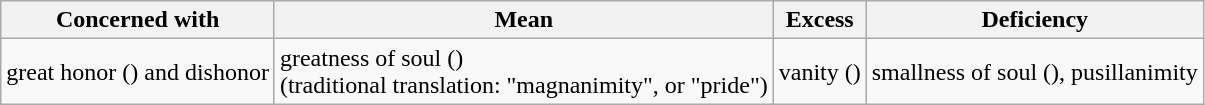<table class="wikitable">
<tr>
<th>Concerned with</th>
<th>Mean</th>
<th>Excess</th>
<th>Deficiency</th>
</tr>
<tr>
<td>great honor () and dishonor</td>
<td>greatness of soul ()<br>(traditional translation: "magnanimity", or "pride")</td>
<td>vanity ()</td>
<td>smallness of soul (), pusillanimity</td>
</tr>
</table>
